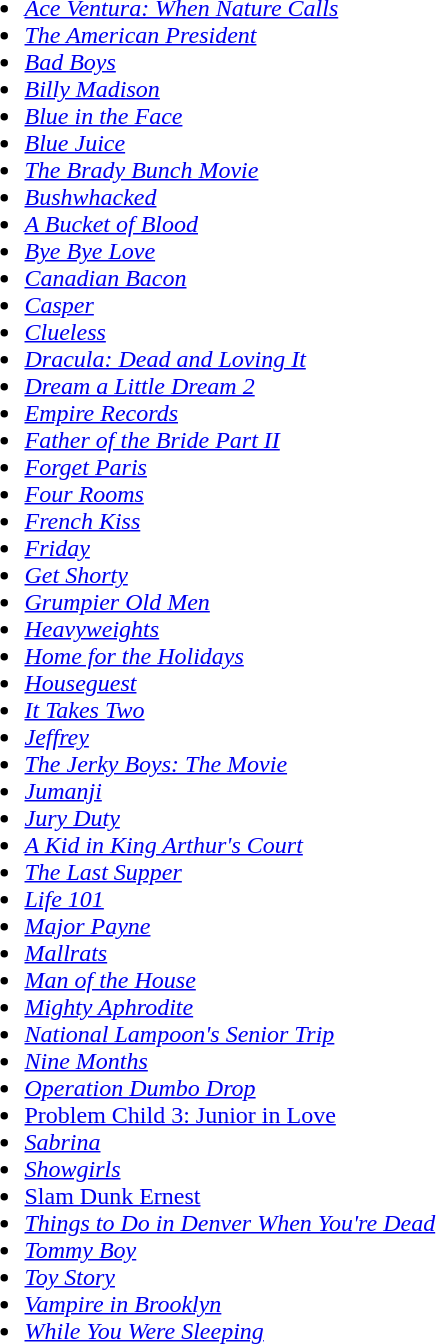<table style="width:100%;">
<tr valign ="top">
<td width=50%><br><ul><li><em><a href='#'>Ace Ventura: When Nature Calls</a></em></li><li><em><a href='#'>The American President</a></em></li><li><em><a href='#'>Bad Boys</a></em></li><li><em><a href='#'>Billy Madison</a></em></li><li><em><a href='#'>Blue in the Face</a></em></li><li><em><a href='#'>Blue Juice</a></em></li><li><em><a href='#'>The Brady Bunch Movie</a></em></li><li><em><a href='#'>Bushwhacked</a></em></li><li><em><a href='#'>A Bucket of Blood</a></em></li><li><em><a href='#'>Bye Bye Love</a></em></li><li><em><a href='#'>Canadian Bacon</a></em></li><li><em><a href='#'>Casper</a></em></li><li><em><a href='#'>Clueless</a></em></li><li><em><a href='#'>Dracula: Dead and Loving It</a></em></li><li><em><a href='#'>Dream a Little Dream 2</a></em></li><li><em><a href='#'>Empire Records</a></em></li><li><em><a href='#'>Father of the Bride Part II</a></em></li><li><em><a href='#'>Forget Paris</a></em></li><li><em><a href='#'>Four Rooms</a></em></li><li><em><a href='#'>French Kiss</a></em></li><li><em><a href='#'>Friday</a></em></li><li><em><a href='#'>Get Shorty</a></em></li><li><em><a href='#'>Grumpier Old Men</a></em></li><li><em><a href='#'>Heavyweights</a></em></li><li><em><a href='#'>Home for the Holidays</a></em></li><li><em><a href='#'>Houseguest</a></em></li><li><em><a href='#'>It Takes Two</a></em></li><li><em><a href='#'>Jeffrey</a></em></li><li><em><a href='#'>The Jerky Boys: The Movie</a></em></li><li><em><a href='#'>Jumanji</a></em></li><li><em><a href='#'>Jury Duty</a></em></li><li><em><a href='#'>A Kid in King Arthur's Court</a></em></li><li><em><a href='#'>The Last Supper</a></em></li><li><em><a href='#'>Life 101</a></em></li><li><em><a href='#'>Major Payne</a></em></li><li><em><a href='#'>Mallrats</a></em></li><li><em><a href='#'>Man of the House</a></em></li><li><em><a href='#'>Mighty Aphrodite</a></em></li><li><em><a href='#'>National Lampoon's Senior Trip</a></em></li><li><em><a href='#'>Nine Months</a></em></li><li><em><a href='#'>Operation Dumbo Drop</a></em></li><li><a href='#'>Problem Child 3: Junior in Love</a></li><li><em><a href='#'>Sabrina</a></em></li><li><em><a href='#'>Showgirls</a></em></li><li><a href='#'>Slam Dunk Ernest</a></li><li><em><a href='#'>Things to Do in Denver When You're Dead</a></em></li><li><em><a href='#'>Tommy Boy</a></em></li><li><em><a href='#'>Toy Story</a></em></li><li><em><a href='#'>Vampire in Brooklyn</a></em></li><li><em><a href='#'>While You Were Sleeping</a></em></li></ul></td>
</tr>
</table>
